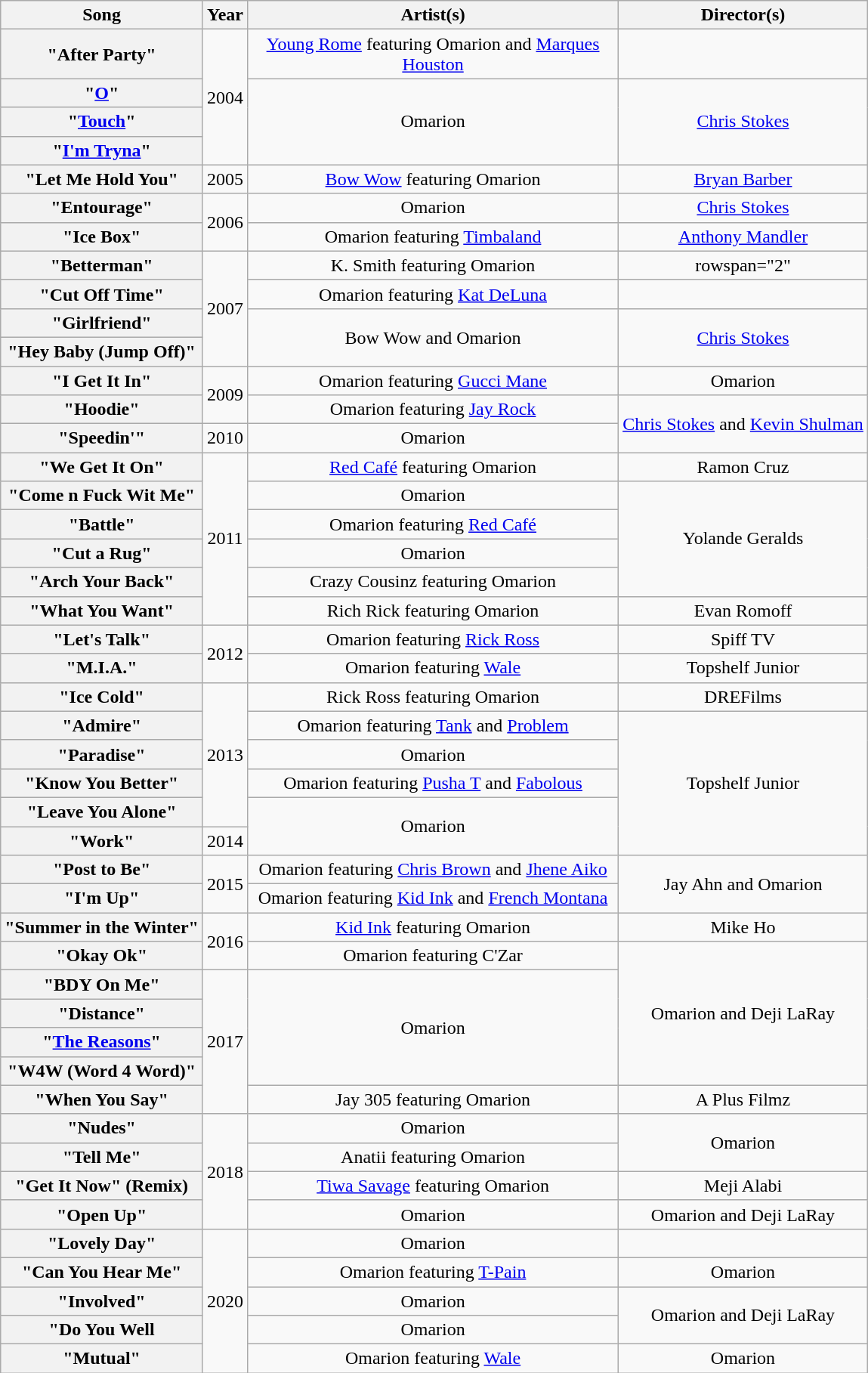<table class="wikitable plainrowheaders" style="text-align:center;">
<tr>
<th scope="col">Song</th>
<th scope="col">Year</th>
<th scope="col" style="width: 20em;">Artist(s)</th>
<th scope="col">Director(s)</th>
</tr>
<tr>
<th scope="row">"After Party"</th>
<td rowspan="4">2004</td>
<td><a href='#'>Young Rome</a> featuring Omarion and <a href='#'>Marques Houston</a></td>
<td></td>
</tr>
<tr>
<th scope="row">"<a href='#'>O</a>"</th>
<td rowspan="3">Omarion</td>
<td rowspan="3"><a href='#'>Chris Stokes</a></td>
</tr>
<tr>
<th scope="row">"<a href='#'>Touch</a>"</th>
</tr>
<tr>
<th scope="row">"<a href='#'>I'm Tryna</a>"</th>
</tr>
<tr>
<th scope="row">"Let Me Hold You"</th>
<td>2005</td>
<td><a href='#'>Bow Wow</a> featuring Omarion</td>
<td><a href='#'>Bryan Barber</a></td>
</tr>
<tr>
<th scope="row">"Entourage"</th>
<td rowspan="2">2006</td>
<td>Omarion</td>
<td><a href='#'>Chris Stokes</a></td>
</tr>
<tr>
<th scope="row">"Ice Box"</th>
<td>Omarion featuring <a href='#'>Timbaland</a></td>
<td><a href='#'>Anthony Mandler</a></td>
</tr>
<tr>
<th scope="row">"Betterman"</th>
<td rowspan="4">2007</td>
<td>K. Smith featuring Omarion</td>
<td>rowspan="2" </td>
</tr>
<tr>
<th scope="row">"Cut Off Time"</th>
<td>Omarion featuring <a href='#'>Kat DeLuna</a></td>
</tr>
<tr>
<th scope="row">"Girlfriend"</th>
<td rowspan="2">Bow Wow and Omarion</td>
<td rowspan="2"><a href='#'>Chris Stokes</a></td>
</tr>
<tr>
<th scope="row">"Hey Baby (Jump Off)"</th>
</tr>
<tr>
<th scope="row">"I Get It In"</th>
<td rowspan="2">2009</td>
<td>Omarion featuring <a href='#'>Gucci Mane</a></td>
<td>Omarion</td>
</tr>
<tr>
<th scope="row">"Hoodie"</th>
<td>Omarion featuring <a href='#'>Jay Rock</a></td>
<td rowspan="2"><a href='#'>Chris Stokes</a> and <a href='#'>Kevin Shulman</a></td>
</tr>
<tr>
<th scope="row">"Speedin'"</th>
<td>2010</td>
<td>Omarion</td>
</tr>
<tr>
<th scope="row">"We Get It On"</th>
<td rowspan="6">2011</td>
<td><a href='#'>Red Café</a> featuring Omarion</td>
<td>Ramon Cruz</td>
</tr>
<tr>
<th scope="row">"Come n Fuck Wit Me"</th>
<td>Omarion</td>
<td rowspan="4">Yolande Geralds</td>
</tr>
<tr>
<th scope="row">"Battle"</th>
<td>Omarion featuring <a href='#'>Red Café</a></td>
</tr>
<tr>
<th scope="row">"Cut a Rug"</th>
<td>Omarion</td>
</tr>
<tr>
<th scope="row">"Arch Your Back"</th>
<td>Crazy Cousinz featuring Omarion</td>
</tr>
<tr>
<th scope="row">"What You Want"</th>
<td>Rich Rick featuring Omarion</td>
<td>Evan Romoff</td>
</tr>
<tr>
<th scope="row">"Let's Talk"</th>
<td rowspan="2">2012</td>
<td>Omarion featuring <a href='#'>Rick Ross</a></td>
<td>Spiff TV</td>
</tr>
<tr>
<th scope="row">"M.I.A."</th>
<td>Omarion featuring <a href='#'>Wale</a></td>
<td>Topshelf Junior</td>
</tr>
<tr>
<th scope="row">"Ice Cold"</th>
<td rowspan="5">2013</td>
<td>Rick Ross featuring Omarion</td>
<td>DREFilms</td>
</tr>
<tr>
<th scope="row">"Admire"</th>
<td>Omarion featuring <a href='#'>Tank</a> and <a href='#'>Problem</a></td>
<td rowspan="5">Topshelf Junior</td>
</tr>
<tr>
<th scope="row">"Paradise"</th>
<td>Omarion</td>
</tr>
<tr>
<th scope="row">"Know You Better"</th>
<td>Omarion featuring <a href='#'>Pusha T</a> and <a href='#'>Fabolous</a></td>
</tr>
<tr>
<th scope="row">"Leave You Alone"</th>
<td rowspan="2">Omarion</td>
</tr>
<tr>
<th scope="row">"Work"</th>
<td>2014</td>
</tr>
<tr>
<th scope="row">"Post to Be"</th>
<td rowspan="2">2015</td>
<td>Omarion featuring <a href='#'>Chris Brown</a> and <a href='#'>Jhene Aiko</a></td>
<td rowspan="2">Jay Ahn and Omarion</td>
</tr>
<tr>
<th scope="row">"I'm Up"</th>
<td>Omarion featuring <a href='#'>Kid Ink</a> and <a href='#'>French Montana</a></td>
</tr>
<tr>
<th scope="row">"Summer in the Winter"</th>
<td rowspan="2">2016</td>
<td><a href='#'>Kid Ink</a> featuring Omarion</td>
<td>Mike Ho</td>
</tr>
<tr>
<th scope="row">"Okay Ok"</th>
<td>Omarion featuring C'Zar</td>
<td rowspan="5">Omarion and Deji LaRay</td>
</tr>
<tr>
<th scope="row">"BDY On Me"</th>
<td rowspan="5">2017</td>
<td rowspan="4">Omarion</td>
</tr>
<tr>
<th scope="row">"Distance"</th>
</tr>
<tr>
<th scope="row">"<a href='#'>The Reasons</a>"</th>
</tr>
<tr>
<th scope="row">"W4W (Word 4 Word)"</th>
</tr>
<tr>
<th scope="row">"When You Say"</th>
<td>Jay 305 featuring Omarion</td>
<td>A Plus Filmz</td>
</tr>
<tr>
<th scope="row">"Nudes"</th>
<td rowspan="4">2018</td>
<td>Omarion</td>
<td rowspan="2">Omarion</td>
</tr>
<tr>
<th scope="row">"Tell Me"</th>
<td>Anatii featuring Omarion</td>
</tr>
<tr>
<th scope="row">"Get It Now" (Remix)</th>
<td><a href='#'>Tiwa Savage</a> featuring Omarion</td>
<td>Meji Alabi</td>
</tr>
<tr>
<th scope="row">"Open Up"</th>
<td>Omarion</td>
<td>Omarion and Deji LaRay</td>
</tr>
<tr>
<th scope="row">"Lovely Day"</th>
<td rowspan="5">2020</td>
<td>Omarion</td>
<td></td>
</tr>
<tr>
<th scope="row">"Can You Hear Me"</th>
<td>Omarion featuring <a href='#'>T-Pain</a></td>
<td>Omarion</td>
</tr>
<tr>
<th scope="row">"Involved"</th>
<td>Omarion</td>
<td rowspan="2">Omarion and Deji LaRay</td>
</tr>
<tr>
<th scope="row">"Do You Well</th>
<td>Omarion</td>
</tr>
<tr>
<th scope="row">"Mutual"</th>
<td>Omarion featuring <a href='#'>Wale</a></td>
<td>Omarion</td>
</tr>
</table>
